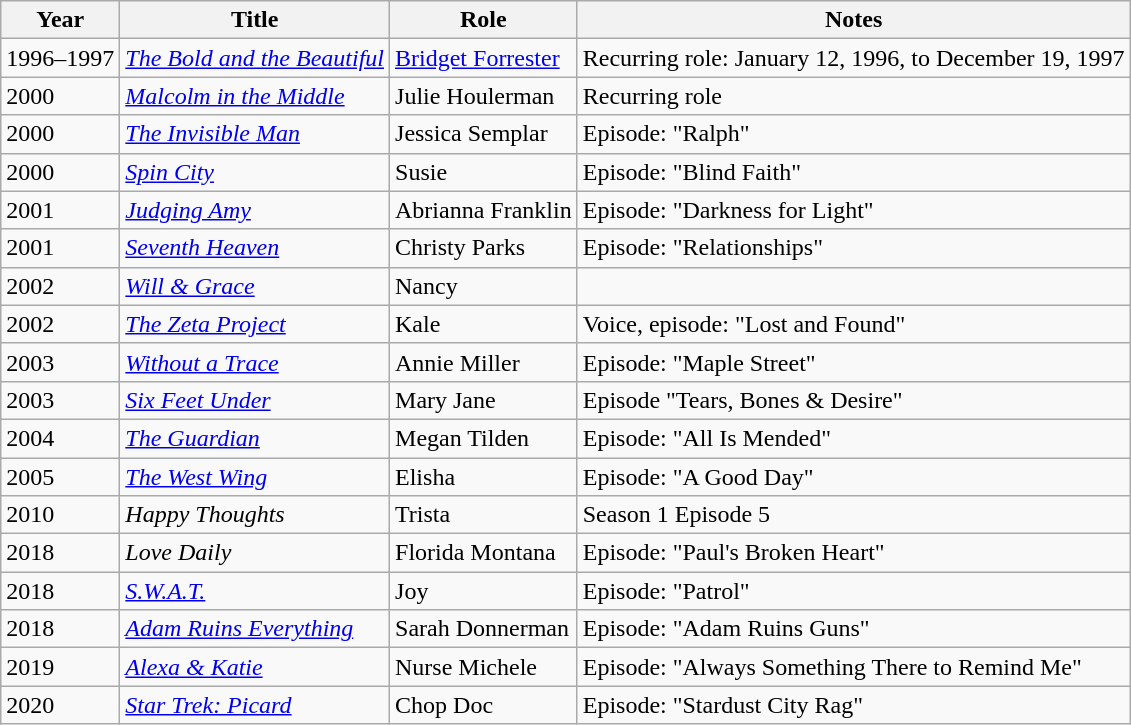<table class="wikitable sortable">
<tr>
<th>Year</th>
<th>Title</th>
<th>Role</th>
<th>Notes</th>
</tr>
<tr>
<td>1996–1997</td>
<td><em><a href='#'>The Bold and the Beautiful</a></em></td>
<td><a href='#'>Bridget Forrester</a></td>
<td>Recurring role: January 12, 1996, to December 19, 1997</td>
</tr>
<tr>
<td>2000</td>
<td><em><a href='#'>Malcolm in the Middle</a></em></td>
<td>Julie Houlerman</td>
<td>Recurring role</td>
</tr>
<tr>
<td>2000</td>
<td><em><a href='#'>The Invisible Man</a></em></td>
<td>Jessica Semplar</td>
<td>Episode: "Ralph"</td>
</tr>
<tr>
<td>2000</td>
<td><em><a href='#'>Spin City</a></em></td>
<td>Susie</td>
<td>Episode: "Blind Faith"</td>
</tr>
<tr>
<td>2001</td>
<td><em><a href='#'>Judging Amy</a></em></td>
<td>Abrianna Franklin</td>
<td>Episode: "Darkness for Light"</td>
</tr>
<tr>
<td>2001</td>
<td><em><a href='#'>Seventh Heaven</a></em></td>
<td>Christy Parks</td>
<td>Episode: "Relationships"</td>
</tr>
<tr>
<td>2002</td>
<td><em><a href='#'>Will & Grace</a></em></td>
<td>Nancy</td>
<td></td>
</tr>
<tr>
<td>2002</td>
<td><em><a href='#'>The Zeta Project</a></em></td>
<td>Kale</td>
<td>Voice, episode: "Lost and Found"</td>
</tr>
<tr>
<td>2003</td>
<td><em><a href='#'>Without a Trace</a></em></td>
<td>Annie Miller</td>
<td>Episode: "Maple Street"</td>
</tr>
<tr>
<td>2003</td>
<td><em><a href='#'>Six Feet Under</a></em></td>
<td>Mary Jane</td>
<td>Episode "Tears, Bones & Desire"</td>
</tr>
<tr>
<td>2004</td>
<td><em><a href='#'>The Guardian</a></em></td>
<td>Megan Tilden</td>
<td>Episode: "All Is Mended"</td>
</tr>
<tr>
<td>2005</td>
<td><em><a href='#'>The West Wing</a></em></td>
<td>Elisha</td>
<td>Episode: "A Good Day"</td>
</tr>
<tr>
<td>2010</td>
<td><em>Happy Thoughts</em></td>
<td>Trista</td>
<td>Season 1 Episode 5</td>
</tr>
<tr>
<td>2018</td>
<td><em>Love Daily</em></td>
<td>Florida Montana</td>
<td>Episode: "Paul's Broken Heart"</td>
</tr>
<tr>
<td>2018</td>
<td><em><a href='#'>S.W.A.T.</a></em></td>
<td>Joy</td>
<td>Episode: "Patrol"</td>
</tr>
<tr>
<td>2018</td>
<td><em><a href='#'>Adam Ruins Everything</a></em></td>
<td>Sarah Donnerman</td>
<td>Episode: "Adam Ruins Guns"</td>
</tr>
<tr>
<td>2019</td>
<td><em><a href='#'>Alexa & Katie</a></em></td>
<td>Nurse Michele</td>
<td>Episode: "Always Something There to Remind Me"</td>
</tr>
<tr>
<td>2020</td>
<td><em><a href='#'>Star Trek: Picard</a></em></td>
<td>Chop Doc</td>
<td>Episode: "Stardust City Rag"</td>
</tr>
</table>
